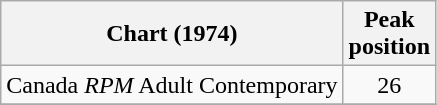<table class="wikitable">
<tr>
<th>Chart (1974)</th>
<th>Peak<br>position</th>
</tr>
<tr>
<td>Canada <em>RPM</em> Adult Contemporary</td>
<td style="text-align:center;">26</td>
</tr>
<tr>
</tr>
</table>
